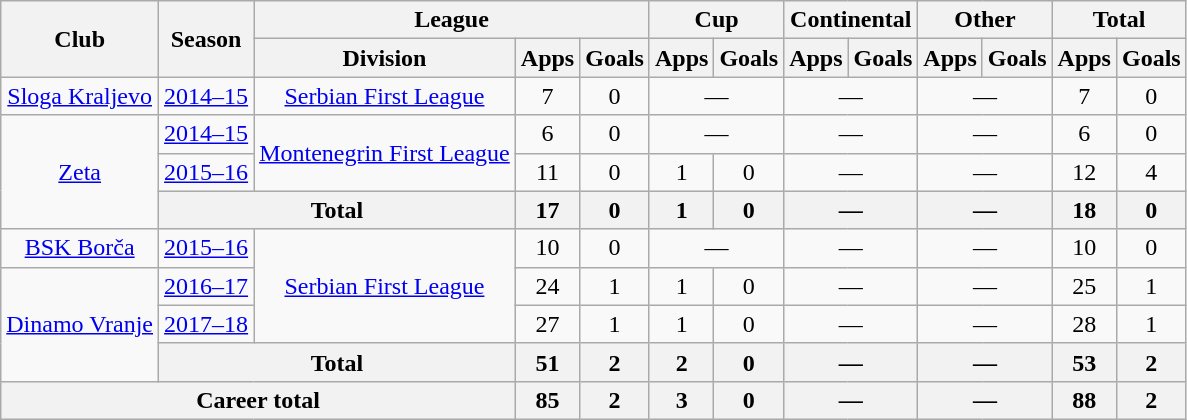<table class="wikitable" style="text-align:center">
<tr>
<th rowspan="2">Club</th>
<th rowspan="2">Season</th>
<th colspan="3">League</th>
<th colspan="2">Cup</th>
<th colspan="2">Continental</th>
<th colspan="2">Other</th>
<th colspan="2">Total</th>
</tr>
<tr>
<th>Division</th>
<th>Apps</th>
<th>Goals</th>
<th>Apps</th>
<th>Goals</th>
<th>Apps</th>
<th>Goals</th>
<th>Apps</th>
<th>Goals</th>
<th>Apps</th>
<th>Goals</th>
</tr>
<tr>
<td><a href='#'>Sloga Kraljevo</a></td>
<td><a href='#'>2014–15</a></td>
<td><a href='#'>Serbian First League</a></td>
<td>7</td>
<td>0</td>
<td colspan="2">—</td>
<td colspan="2">—</td>
<td colspan="2">—</td>
<td>7</td>
<td>0</td>
</tr>
<tr>
<td rowspan="3"><a href='#'>Zeta</a></td>
<td><a href='#'>2014–15</a></td>
<td rowspan=2><a href='#'>Montenegrin First League</a></td>
<td>6</td>
<td>0</td>
<td colspan="2">—</td>
<td colspan="2">—</td>
<td colspan="2">—</td>
<td>6</td>
<td>0</td>
</tr>
<tr>
<td><a href='#'>2015–16</a></td>
<td>11</td>
<td>0</td>
<td>1</td>
<td>0</td>
<td colspan="2">—</td>
<td colspan="2">—</td>
<td>12</td>
<td>4</td>
</tr>
<tr>
<th colspan="2">Total</th>
<th>17</th>
<th>0</th>
<th>1</th>
<th>0</th>
<th colspan="2">—</th>
<th colspan="2">—</th>
<th>18</th>
<th>0</th>
</tr>
<tr>
<td><a href='#'>BSK Borča</a></td>
<td><a href='#'>2015–16</a></td>
<td rowspan=3><a href='#'>Serbian First League</a></td>
<td>10</td>
<td>0</td>
<td colspan="2">—</td>
<td colspan="2">—</td>
<td colspan="2">—</td>
<td>10</td>
<td>0</td>
</tr>
<tr>
<td rowspan="3"><a href='#'>Dinamo Vranje</a></td>
<td><a href='#'>2016–17</a></td>
<td>24</td>
<td>1</td>
<td>1</td>
<td>0</td>
<td colspan="2">—</td>
<td colspan="2">—</td>
<td>25</td>
<td>1</td>
</tr>
<tr>
<td><a href='#'>2017–18</a></td>
<td>27</td>
<td>1</td>
<td>1</td>
<td>0</td>
<td colspan="2">—</td>
<td colspan="2">—</td>
<td>28</td>
<td>1</td>
</tr>
<tr>
<th colspan="2">Total</th>
<th>51</th>
<th>2</th>
<th>2</th>
<th>0</th>
<th colspan="2">—</th>
<th colspan="2">—</th>
<th>53</th>
<th>2</th>
</tr>
<tr>
<th colspan="3">Career total</th>
<th>85</th>
<th>2</th>
<th>3</th>
<th>0</th>
<th colspan="2">—</th>
<th colspan="2">—</th>
<th>88</th>
<th>2</th>
</tr>
</table>
